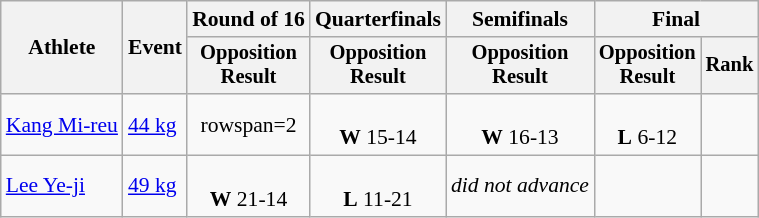<table class="wikitable" style="text-align:center;font-size:90%">
<tr>
<th rowspan=2>Athlete</th>
<th rowspan=2>Event</th>
<th>Round of 16</th>
<th>Quarterfinals</th>
<th>Semifinals</th>
<th colspan=2>Final</th>
</tr>
<tr style="font-size:95%">
<th>Opposition<br>Result</th>
<th>Opposition<br>Result</th>
<th>Opposition<br>Result</th>
<th>Opposition<br>Result</th>
<th>Rank</th>
</tr>
<tr>
<td align=left><a href='#'>Kang Mi-reu</a></td>
<td align=left><a href='#'>44 kg</a></td>
<td>rowspan=2 </td>
<td><br> <strong>W</strong> 15-14</td>
<td><br> <strong>W</strong> 16-13</td>
<td><br> <strong>L</strong> 6-12</td>
<td></td>
</tr>
<tr>
<td align=left><a href='#'>Lee Ye-ji</a></td>
<td align=left><a href='#'>49 kg</a></td>
<td><br> <strong>W</strong> 21-14</td>
<td><br> <strong>L</strong> 11-21</td>
<td><em>did not advance</em></td>
<td></td>
</tr>
</table>
